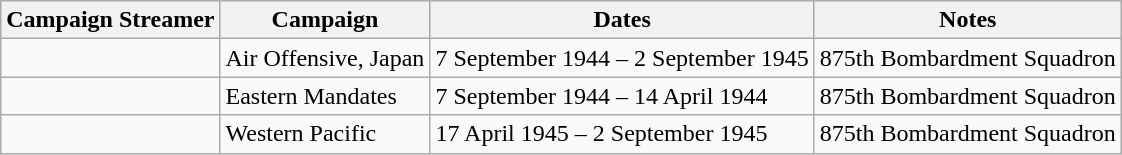<table class="wikitable">
<tr style="background:#efefef;">
<th>Campaign Streamer</th>
<th>Campaign</th>
<th>Dates</th>
<th>Notes</th>
</tr>
<tr>
<td></td>
<td>Air Offensive, Japan</td>
<td>7 September 1944 – 2 September 1945</td>
<td>875th Bombardment Squadron</td>
</tr>
<tr>
<td></td>
<td>Eastern Mandates</td>
<td>7 September 1944 – 14 April 1944</td>
<td>875th Bombardment Squadron</td>
</tr>
<tr>
<td></td>
<td>Western Pacific</td>
<td>17 April 1945 – 2 September 1945</td>
<td>875th Bombardment Squadron</td>
</tr>
</table>
